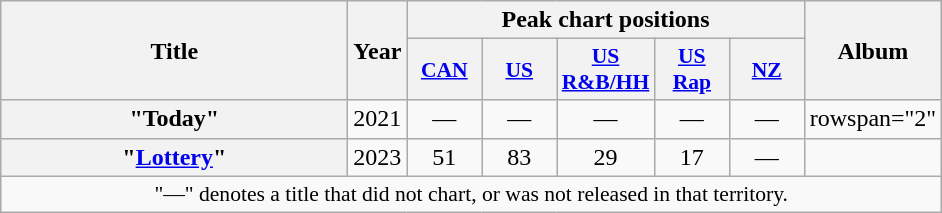<table class="wikitable plainrowheaders" style="text-align:center;">
<tr>
<th scope="col" rowspan="2" style="width:14em;">Title</th>
<th scope="col" rowspan="2" style="width:1em;">Year</th>
<th colspan="5">Peak chart positions</th>
<th rowspan="2">Album</th>
</tr>
<tr>
<th scope="col" style="width:3em;font-size:90%;"><a href='#'>CAN</a><br></th>
<th scope="col" style="width:3em;font-size:90%;"><a href='#'>US</a><br></th>
<th scope="col" style="width:3em;font-size:90%;"><a href='#'>US<br>R&B/HH</a><br></th>
<th scope="col" style="width:3em;font-size:90%;"><a href='#'>US<br>Rap</a><br></th>
<th scope="col" style="width:3em;font-size:90%;"><a href='#'>NZ</a><br></th>
</tr>
<tr>
<th scope="row">"Today"<br></th>
<td>2021</td>
<td>—</td>
<td>—</td>
<td>—</td>
<td>—</td>
<td>—</td>
<td>rowspan="2" </td>
</tr>
<tr>
<th scope="row">"<a href='#'>Lottery</a>"<br></th>
<td>2023</td>
<td>51</td>
<td>83</td>
<td>29</td>
<td>17</td>
<td>—</td>
</tr>
<tr>
<td colspan="13" style="font-size:90%">"—" denotes a title that did not chart, or was not released in that territory.</td>
</tr>
</table>
